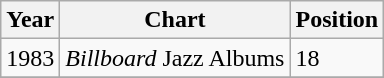<table class="wikitable">
<tr>
<th>Year</th>
<th>Chart</th>
<th>Position</th>
</tr>
<tr>
<td>1983</td>
<td><em>Billboard</em> Jazz Albums</td>
<td>18</td>
</tr>
<tr>
</tr>
</table>
